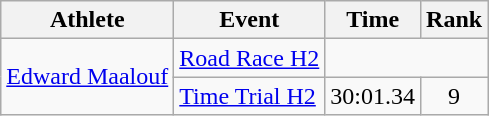<table class=wikitable>
<tr>
<th>Athlete</th>
<th>Event</th>
<th>Time</th>
<th>Rank</th>
</tr>
<tr align=center>
<td align=left rowspan=2><a href='#'>Edward Maalouf</a></td>
<td align=left><a href='#'>Road Race H2</a></td>
<td colspan=2></td>
</tr>
<tr align=center>
<td align=left><a href='#'>Time Trial H2</a></td>
<td>30:01.34</td>
<td>9</td>
</tr>
</table>
